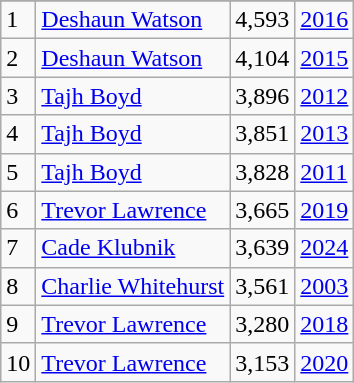<table class="wikitable">
<tr>
</tr>
<tr>
<td>1</td>
<td><a href='#'>Deshaun Watson</a></td>
<td>4,593</td>
<td><a href='#'>2016</a></td>
</tr>
<tr>
<td>2</td>
<td><a href='#'>Deshaun Watson</a></td>
<td>4,104</td>
<td><a href='#'>2015</a></td>
</tr>
<tr>
<td>3</td>
<td><a href='#'>Tajh Boyd</a></td>
<td>3,896</td>
<td><a href='#'>2012</a></td>
</tr>
<tr>
<td>4</td>
<td><a href='#'>Tajh Boyd</a></td>
<td>3,851</td>
<td><a href='#'>2013</a></td>
</tr>
<tr>
<td>5</td>
<td><a href='#'>Tajh Boyd</a></td>
<td>3,828</td>
<td><a href='#'>2011</a></td>
</tr>
<tr>
<td>6</td>
<td><a href='#'>Trevor Lawrence</a></td>
<td>3,665</td>
<td><a href='#'>2019</a></td>
</tr>
<tr>
<td>7</td>
<td><a href='#'>Cade Klubnik</a></td>
<td>3,639</td>
<td><a href='#'>2024</a></td>
</tr>
<tr>
<td>8</td>
<td><a href='#'>Charlie Whitehurst</a></td>
<td>3,561</td>
<td><a href='#'>2003</a></td>
</tr>
<tr>
<td>9</td>
<td><a href='#'>Trevor Lawrence</a></td>
<td>3,280</td>
<td><a href='#'>2018</a></td>
</tr>
<tr>
<td>10</td>
<td><a href='#'>Trevor Lawrence</a></td>
<td>3,153</td>
<td><a href='#'>2020</a></td>
</tr>
</table>
